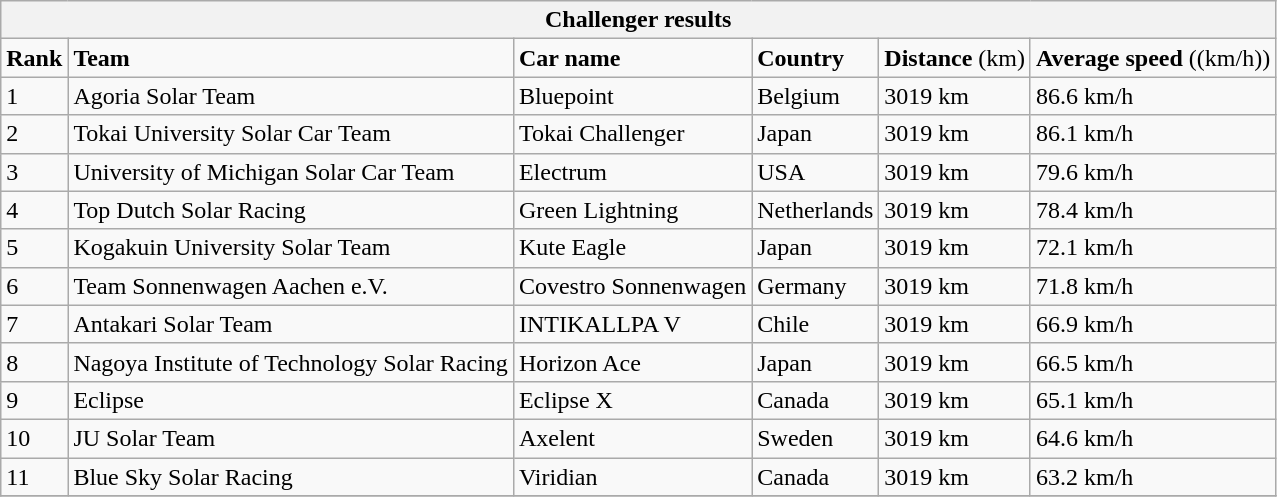<table class="wikitable collapsible collapsed" style="min-width:50em;">
<tr>
<th colspan=6>Challenger results</th>
</tr>
<tr>
<td><strong>Rank</strong></td>
<td><strong>Team</strong></td>
<td><strong>Car name</strong></td>
<td><strong>Country</strong></td>
<td><strong>Distance</strong> (km)</td>
<td><strong>Average speed</strong> ((km/h))</td>
</tr>
<tr>
<td>1</td>
<td>Agoria Solar Team</td>
<td>Bluepoint</td>
<td>Belgium</td>
<td>3019 km</td>
<td>86.6 km/h</td>
</tr>
<tr>
<td>2</td>
<td>Tokai University Solar Car Team</td>
<td>Tokai Challenger</td>
<td>Japan</td>
<td>3019 km</td>
<td>86.1 km/h</td>
</tr>
<tr>
<td>3</td>
<td>University of Michigan Solar Car Team</td>
<td>Electrum</td>
<td>USA</td>
<td>3019 km</td>
<td>79.6 km/h</td>
</tr>
<tr>
<td>4</td>
<td>Top Dutch Solar Racing</td>
<td>Green Lightning</td>
<td>Netherlands</td>
<td>3019 km</td>
<td>78.4 km/h</td>
</tr>
<tr>
<td>5</td>
<td>Kogakuin University Solar Team</td>
<td>Kute Eagle</td>
<td>Japan</td>
<td>3019 km</td>
<td>72.1 km/h</td>
</tr>
<tr>
<td>6</td>
<td>Team Sonnenwagen Aachen e.V.</td>
<td>Covestro Sonnenwagen</td>
<td>Germany</td>
<td>3019 km</td>
<td>71.8 km/h</td>
</tr>
<tr>
<td>7</td>
<td>Antakari Solar Team</td>
<td>INTIKALLPA V</td>
<td>Chile</td>
<td>3019 km</td>
<td>66.9 km/h</td>
</tr>
<tr>
<td>8</td>
<td>Nagoya Institute of Technology Solar Racing</td>
<td>Horizon Ace</td>
<td>Japan</td>
<td>3019 km</td>
<td>66.5 km/h</td>
</tr>
<tr>
<td>9</td>
<td>Eclipse</td>
<td>Eclipse X</td>
<td>Canada</td>
<td>3019 km</td>
<td>65.1 km/h</td>
</tr>
<tr>
<td>10</td>
<td>JU Solar Team</td>
<td>Axelent</td>
<td>Sweden</td>
<td>3019 km</td>
<td>64.6 km/h</td>
</tr>
<tr>
<td>11</td>
<td>Blue Sky Solar Racing</td>
<td>Viridian</td>
<td>Canada</td>
<td>3019 km</td>
<td>63.2 km/h</td>
</tr>
<tr>
</tr>
</table>
